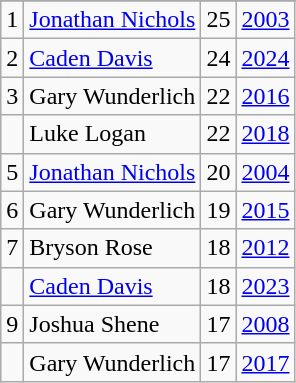<table class="wikitable">
<tr>
</tr>
<tr>
<td>1</td>
<td><a href='#'>Jonathan Nichols</a></td>
<td>25</td>
<td><a href='#'>2003</a></td>
</tr>
<tr>
<td>2</td>
<td><a href='#'>Caden Davis</a></td>
<td>24</td>
<td><a href='#'>2024</a></td>
</tr>
<tr>
<td>3</td>
<td>Gary Wunderlich</td>
<td>22</td>
<td><a href='#'>2016</a></td>
</tr>
<tr>
<td></td>
<td>Luke Logan</td>
<td>22</td>
<td><a href='#'>2018</a></td>
</tr>
<tr>
<td>5</td>
<td><a href='#'>Jonathan Nichols</a></td>
<td>20</td>
<td><a href='#'>2004</a></td>
</tr>
<tr>
<td>6</td>
<td>Gary Wunderlich</td>
<td>19</td>
<td><a href='#'>2015</a></td>
</tr>
<tr>
<td>7</td>
<td>Bryson Rose</td>
<td>18</td>
<td><a href='#'>2012</a></td>
</tr>
<tr>
<td></td>
<td><a href='#'>Caden Davis</a></td>
<td>18</td>
<td><a href='#'>2023</a></td>
</tr>
<tr>
<td>9</td>
<td>Joshua Shene</td>
<td>17</td>
<td><a href='#'>2008</a></td>
</tr>
<tr>
<td></td>
<td>Gary Wunderlich</td>
<td>17</td>
<td><a href='#'>2017</a></td>
</tr>
</table>
